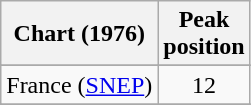<table class="wikitable sortable plainrowheaders" style="text-align:center">
<tr>
<th scope="col">Chart (1976)</th>
<th scope="col">Peak<br>position</th>
</tr>
<tr>
</tr>
<tr>
</tr>
<tr>
</tr>
<tr>
</tr>
<tr>
<td align="left">France (<a href='#'>SNEP</a>)</td>
<td align="center">12</td>
</tr>
<tr>
</tr>
<tr>
</tr>
</table>
